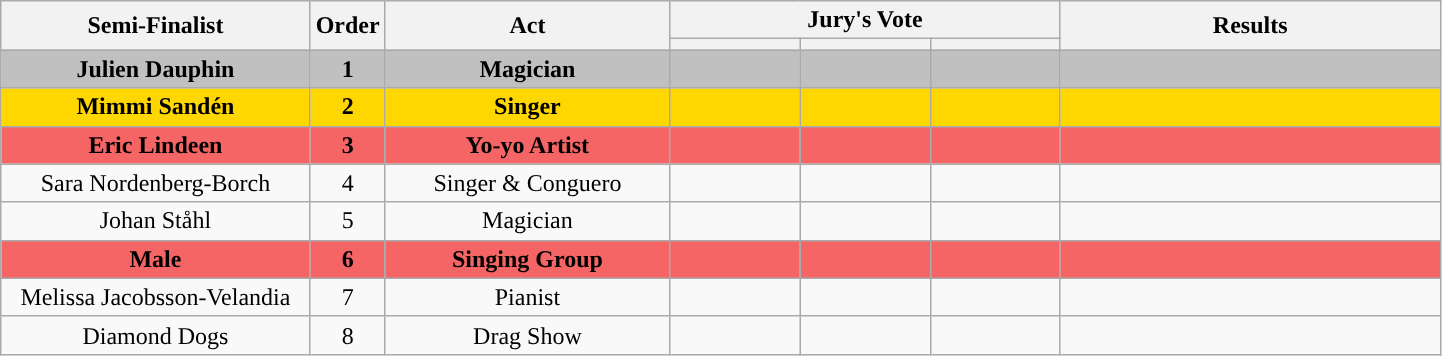<table class="wikitable plainrowheaders sortable" style="text-align:center" width="76%;">
<tr>
<th scope="col" rowspan="2" class="unsortable" style="width:17em;">Semi-Finalist</th>
<th scope="col" rowspan="2" style="width:1em;">Order</th>
<th scope="col" rowspan="2" class="unsortable" style="width:16em;">Act</th>
<th scope="col" colspan="3" class="unsortable" style="width:24em;">Jury's Vote</th>
<th scope="col" rowspan="2" style="width:23em;">Results</th>
</tr>
<tr>
<th scope="col" class="unsortable" style="width:6em;"></th>
<th scope="col" class="unsortable" style="width:6em;"></th>
<th scope="col" class="unsortable" style="width:6em;"></th>
</tr>
<tr style="background:silver;">
<td><strong>Julien Dauphin</strong></td>
<td><strong>1</strong></td>
<td><strong>Magician</strong></td>
<td style="text-align:center;"></td>
<td style="text-align:center;"></td>
<td style="text-align:center;"></td>
<td><strong></strong></td>
</tr>
<tr style="background:gold;">
<td><strong>Mimmi Sandén</strong></td>
<td><strong>2</strong></td>
<td><strong>Singer</strong></td>
<td style="text-align:center;"></td>
<td style="text-align:center;"></td>
<td style="text-align:center;"></td>
<td><strong></strong></td>
</tr>
<tr style="background:#F56565">
<td><strong>Eric Lindeen</strong></td>
<td><strong>3</strong></td>
<td><strong>Yo-yo Artist</strong></td>
<td style="text-align:center;"></td>
<td style="text-align:center;"></td>
<td style="text-align:center;"></td>
<td></td>
</tr>
<tr>
<td>Sara Nordenberg-Borch</td>
<td>4</td>
<td>Singer & Conguero</td>
<td style="text-align:center;"></td>
<td style="text-align:center;"></td>
<td style="text-align:center;"></td>
<td></td>
</tr>
<tr>
<td>Johan Ståhl</td>
<td>5</td>
<td>Magician</td>
<td style="text-align:center;"></td>
<td style="text-align:center;"></td>
<td style="text-align:center;"></td>
<td></td>
</tr>
<tr style="background:#F56565">
<td><strong>Male</strong></td>
<td><strong>6</strong></td>
<td><strong>Singing Group</strong></td>
<td style="text-align:center;"></td>
<td style="text-align:center;"></td>
<td style="text-align:center;"></td>
<td></td>
</tr>
<tr>
<td>Melissa Jacobsson-Velandia</td>
<td>7</td>
<td>Pianist</td>
<td style="text-align:center;"></td>
<td style="text-align:center;"></td>
<td style="text-align:center;"></td>
<td></td>
</tr>
<tr>
<td>Diamond Dogs</td>
<td>8</td>
<td>Drag Show</td>
<td style="text-align:center;"></td>
<td style="text-align:center;"></td>
<td style="text-align:center;"></td>
<td></td>
</tr>
</table>
